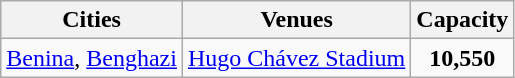<table class="wikitable">
<tr>
<th>Cities</th>
<th>Venues</th>
<th>Capacity</th>
</tr>
<tr>
<td><a href='#'>Benina</a>, <a href='#'>Benghazi</a></td>
<td><a href='#'>Hugo Chávez Stadium</a></td>
<td align=center><strong>10,550</strong></td>
</tr>
</table>
